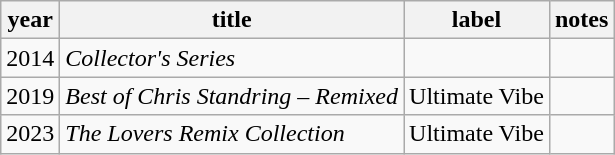<table class = "wikitable">
<tr>
<th>year</th>
<th>title</th>
<th>label</th>
<th>notes</th>
</tr>
<tr>
<td>2014</td>
<td><em>Collector's Series</em></td>
<td></td>
<td></td>
</tr>
<tr>
<td>2019</td>
<td><em>Best of Chris Standring – Remixed</em></td>
<td>Ultimate Vibe</td>
<td></td>
</tr>
<tr>
<td>2023</td>
<td><em>The Lovers Remix Collection</em></td>
<td>Ultimate Vibe</td>
<td></td>
</tr>
</table>
